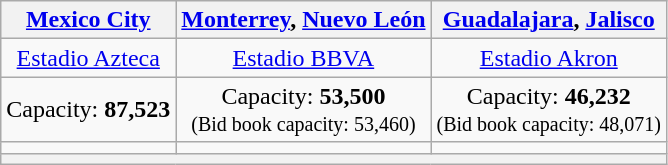<table class="wikitable" style="text-align:center">
<tr>
<th><a href='#'>Mexico City</a></th>
<th><a href='#'>Monterrey</a>, <a href='#'>Nuevo León</a></th>
<th><a href='#'>Guadalajara</a>, <a href='#'>Jalisco</a></th>
</tr>
<tr>
<td><a href='#'>Estadio Azteca</a></td>
<td><a href='#'>Estadio BBVA</a></td>
<td><a href='#'>Estadio Akron</a></td>
</tr>
<tr>
<td>Capacity: <strong>87,523</strong></td>
<td>Capacity: <strong>53,500</strong><br><small>(Bid book capacity: 53,460)</small></td>
<td>Capacity: <strong>46,232</strong><br><small>(Bid book capacity: 48,071)</small></td>
</tr>
<tr>
<td></td>
<td></td>
<td></td>
</tr>
<tr>
<th colspan="5"></th>
</tr>
</table>
